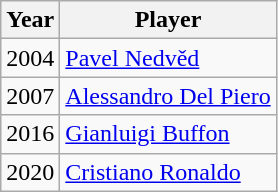<table class="wikitable">
<tr>
<th>Year</th>
<th>Player</th>
</tr>
<tr>
<td>2004</td>
<td> <a href='#'>Pavel Nedvěd</a></td>
</tr>
<tr>
<td>2007</td>
<td> <a href='#'>Alessandro Del Piero</a></td>
</tr>
<tr>
<td>2016</td>
<td> <a href='#'>Gianluigi Buffon</a></td>
</tr>
<tr>
<td>2020</td>
<td> <a href='#'>Cristiano Ronaldo</a></td>
</tr>
</table>
